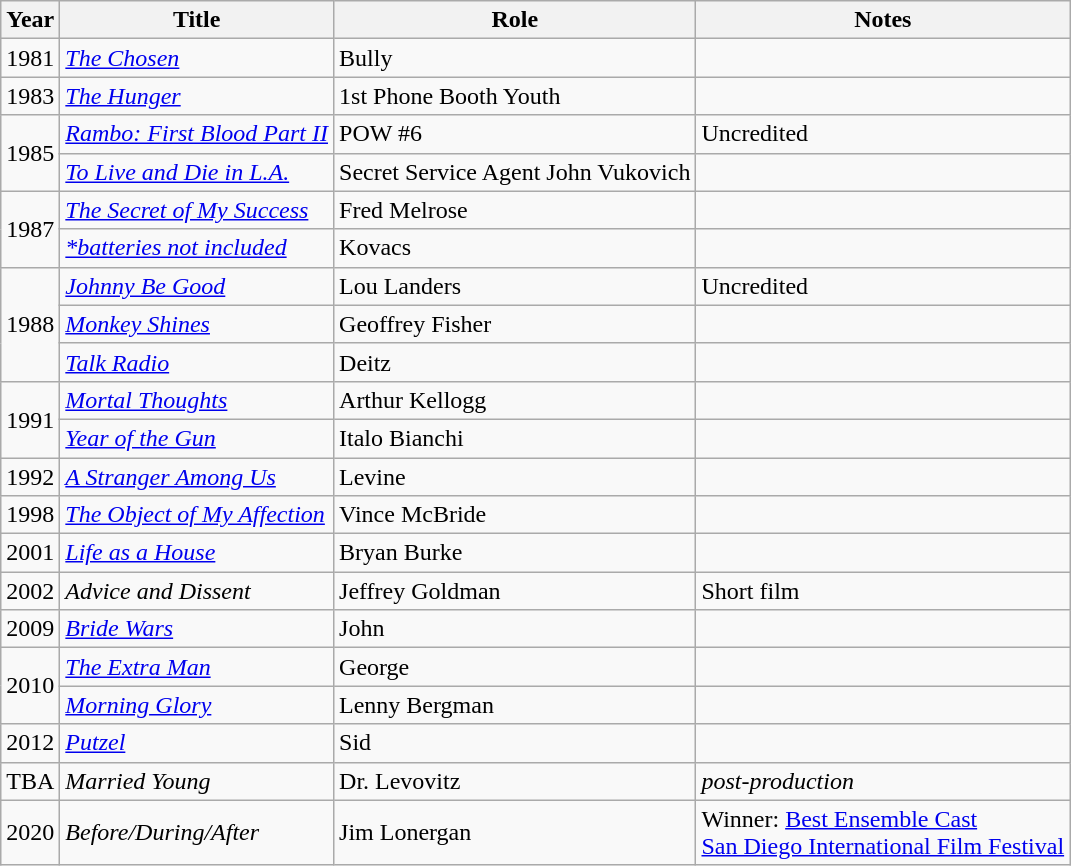<table class="wikitable sortable">
<tr>
<th>Year</th>
<th>Title</th>
<th>Role</th>
<th>Notes</th>
</tr>
<tr>
<td>1981</td>
<td><em><a href='#'>The Chosen</a></em></td>
<td>Bully</td>
<td></td>
</tr>
<tr>
<td>1983</td>
<td><em><a href='#'>The Hunger</a></em></td>
<td>1st Phone Booth Youth</td>
<td></td>
</tr>
<tr>
<td rowspan="2">1985</td>
<td><em><a href='#'>Rambo: First Blood Part II</a></em></td>
<td>POW #6</td>
<td>Uncredited</td>
</tr>
<tr>
<td><em><a href='#'>To Live and Die in L.A.</a></em></td>
<td>Secret Service Agent John Vukovich</td>
<td></td>
</tr>
<tr>
<td rowspan="2">1987</td>
<td><em><a href='#'>The Secret of My Success</a></em></td>
<td>Fred Melrose</td>
<td></td>
</tr>
<tr>
<td><em><a href='#'>*batteries not included</a></em></td>
<td>Kovacs</td>
<td></td>
</tr>
<tr>
<td rowspan="3">1988</td>
<td><em><a href='#'>Johnny Be Good</a></em></td>
<td>Lou Landers</td>
<td>Uncredited</td>
</tr>
<tr>
<td><em><a href='#'>Monkey Shines</a></em></td>
<td>Geoffrey Fisher</td>
<td></td>
</tr>
<tr>
<td><em><a href='#'>Talk Radio</a></em></td>
<td>Deitz</td>
<td></td>
</tr>
<tr>
<td rowspan="2">1991</td>
<td><em><a href='#'>Mortal Thoughts</a></em></td>
<td>Arthur Kellogg</td>
<td></td>
</tr>
<tr>
<td><em><a href='#'>Year of the Gun</a></em></td>
<td>Italo Bianchi</td>
<td></td>
</tr>
<tr>
<td>1992</td>
<td><em><a href='#'>A Stranger Among Us</a></em></td>
<td>Levine</td>
<td></td>
</tr>
<tr>
<td>1998</td>
<td><em><a href='#'>The Object of My Affection</a></em></td>
<td>Vince McBride</td>
<td></td>
</tr>
<tr>
<td>2001</td>
<td><em><a href='#'>Life as a House</a></em></td>
<td>Bryan Burke</td>
<td></td>
</tr>
<tr>
<td>2002</td>
<td><em>Advice and Dissent</em></td>
<td>Jeffrey Goldman</td>
<td>Short film</td>
</tr>
<tr>
<td>2009</td>
<td><em><a href='#'>Bride Wars</a></em></td>
<td>John</td>
<td></td>
</tr>
<tr>
<td rowspan="2">2010</td>
<td><em><a href='#'>The Extra Man</a></em></td>
<td>George</td>
<td></td>
</tr>
<tr>
<td><em><a href='#'>Morning Glory</a></em></td>
<td>Lenny Bergman</td>
<td></td>
</tr>
<tr>
<td>2012</td>
<td><em><a href='#'>Putzel</a></em></td>
<td>Sid</td>
<td></td>
</tr>
<tr>
<td>TBA</td>
<td><em>Married Young</em></td>
<td>Dr. Levovitz</td>
<td><em>post-production</em></td>
</tr>
<tr>
<td>2020</td>
<td><em>Before/During/After</em></td>
<td>Jim Lonergan</td>
<td>Winner: <a href='#'>Best Ensemble Cast</a><br><a href='#'>San Diego International Film Festival</a></td>
</tr>
</table>
